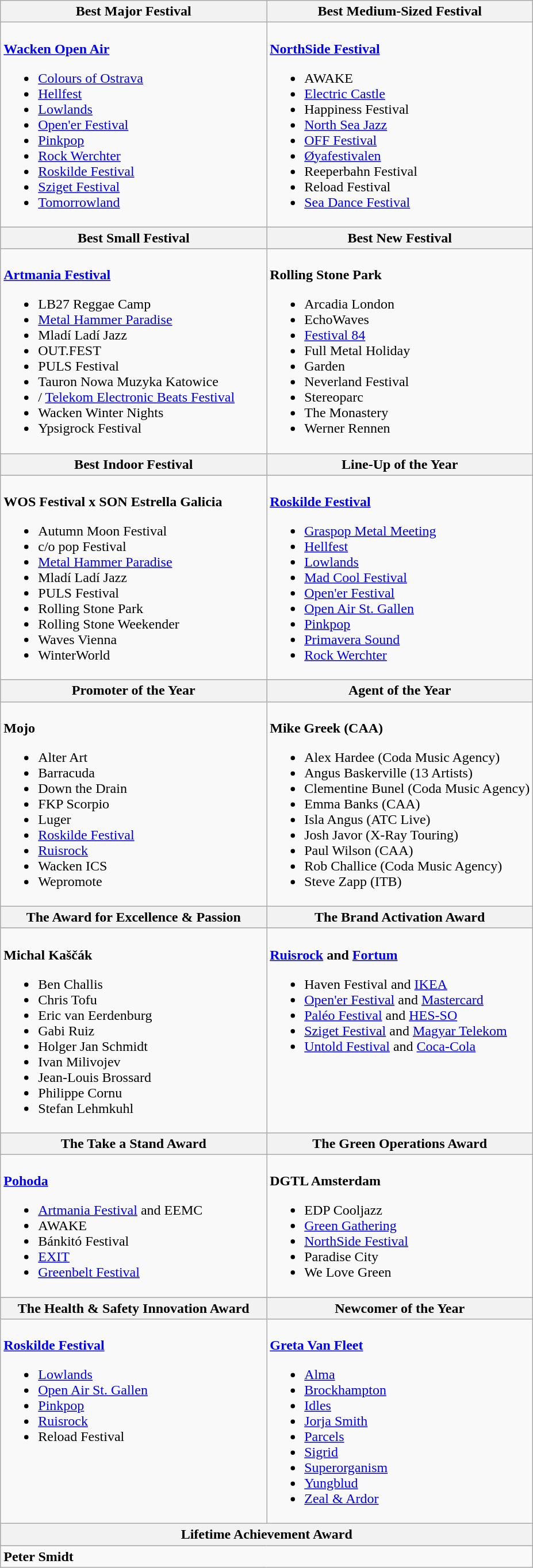<table class="wikitable">
<tr>
<th width="50%">Best Major Festival</th>
<th width="50%">Best Medium-Sized Festival</th>
</tr>
<tr>
<td valign="top"><br><strong> <a href='#'>Wacken Open Air</a></strong><ul><li> <a href='#'>Colours of Ostrava</a></li><li> <a href='#'>Hellfest</a></li><li> <a href='#'>Lowlands</a></li><li> <a href='#'>Open'er Festival</a></li><li> <a href='#'>Pinkpop</a></li><li> <a href='#'>Rock Werchter</a></li><li> <a href='#'>Roskilde Festival</a></li><li> <a href='#'>Sziget Festival</a></li><li> <a href='#'>Tomorrowland</a></li></ul></td>
<td valign="top"><br><strong> <a href='#'>NorthSide Festival</a></strong><ul><li> AWAKE</li><li> <a href='#'>Electric Castle</a></li><li> Happiness Festival</li><li> <a href='#'>North Sea Jazz</a></li><li> <a href='#'>OFF Festival</a></li><li> <a href='#'>Øyafestivalen</a></li><li> Reeperbahn Festival</li><li> Reload Festival</li><li> <a href='#'>Sea Dance Festival</a></li></ul></td>
</tr>
<tr bgcolor="#bebebe">
<th width="50%">Best Small Festival</th>
<th width="50%">Best New Festival</th>
</tr>
<tr>
<td valign="top"><br><strong> <a href='#'>Artmania Festival</a></strong><ul><li> LB27 Reggae Camp</li><li> <a href='#'>Metal Hammer Paradise</a></li><li> Mladí Ladí Jazz</li><li> OUT.FEST</li><li> PULS Festival</li><li> Tauron Nowa Muzyka Katowice</li><li>/ <a href='#'>Telekom Electronic Beats Festival</a></li><li> Wacken Winter Nights</li><li> Ypsigrock Festival</li></ul></td>
<td valign="top"><br><strong> Rolling Stone Park</strong><ul><li> Arcadia London</li><li> EchoWaves</li><li> <a href='#'>Festival 84</a></li><li> Full Metal Holiday</li><li>Garden</li><li> Neverland Festival</li><li> Stereoparc</li><li> The Monastery</li><li> Werner Rennen</li></ul></td>
</tr>
<tr bgcolor="#bebebe">
<th width="50%">Best Indoor Festival</th>
<th width="50%">Line-Up of the Year</th>
</tr>
<tr>
<td valign="top"><br><strong> WOS Festival x SON Estrella Galicia</strong><ul><li> Autumn Moon Festival</li><li> c/o pop Festival</li><li> <a href='#'>Metal Hammer Paradise</a></li><li> Mladí Ladí Jazz</li><li> PULS Festival</li><li> Rolling Stone Park</li><li> Rolling Stone Weekender</li><li> Waves Vienna</li><li> WinterWorld</li></ul></td>
<td valign="top"><br><strong> <a href='#'>Roskilde Festival</a></strong><ul><li> <a href='#'>Graspop Metal Meeting</a></li><li> <a href='#'>Hellfest</a></li><li> <a href='#'>Lowlands</a></li><li> <a href='#'>Mad Cool Festival</a></li><li> <a href='#'>Open'er Festival</a></li><li> <a href='#'>Open Air St. Gallen</a></li><li> <a href='#'>Pinkpop</a></li><li> <a href='#'>Primavera Sound</a></li><li> <a href='#'>Rock Werchter</a></li></ul></td>
</tr>
<tr bgcolor="#bebebe">
<th width="50%">Promoter of the Year</th>
<th width="50%">Agent of the Year</th>
</tr>
<tr>
<td valign="top"><br><strong> Mojo</strong><ul><li> Alter Art</li><li> Barracuda</li><li> Down the Drain</li><li> FKP Scorpio</li><li> Luger</li><li> <a href='#'>Roskilde Festival</a></li><li> <a href='#'>Ruisrock</a></li><li> Wacken ICS</li><li> Wepromote</li></ul></td>
<td valign="top"><br><strong>Mike Greek (CAA)</strong><ul><li>Alex Hardee (Coda Music Agency)</li><li>Angus Baskerville (13 Artists)</li><li>Clementine Bunel (Coda Music Agency)</li><li>Emma Banks (CAA)</li><li>Isla Angus (ATC Live)</li><li>Josh Javor (X-Ray Touring)</li><li>Paul Wilson (CAA)</li><li>Rob Challice (Coda Music Agency)</li><li>Steve Zapp (ITB)</li></ul></td>
</tr>
<tr bgcolor="#bebebe">
<th width="50%">The Award for Excellence & Passion</th>
<th width="50%">The Brand Activation Award</th>
</tr>
<tr>
<td valign="top"><br><strong> Michal Kaščák</strong><ul><li> Ben Challis</li><li> Chris Tofu</li><li> Eric van Eerdenburg</li><li> Gabi Ruiz</li><li> Holger Jan Schmidt</li><li> Ivan Milivojev</li><li> Jean-Louis Brossard</li><li> Philippe Cornu</li><li> Stefan Lehmkuhl</li></ul></td>
<td valign="top"><br><strong> <a href='#'>Ruisrock</a> and <a href='#'>Fortum</a></strong><ul><li> Haven Festival and <a href='#'>IKEA</a></li><li> <a href='#'>Open'er Festival</a> and <a href='#'>Mastercard</a></li><li> <a href='#'>Paléo Festival</a> and <a href='#'>HES-SO</a></li><li> <a href='#'>Sziget Festival</a> and <a href='#'>Magyar Telekom</a></li><li> <a href='#'>Untold Festival</a> and <a href='#'>Coca-Cola</a></li></ul></td>
</tr>
<tr bgcolor="#bebebe">
<th width="50%">The Take a Stand Award</th>
<th width="50%">The Green Operations Award</th>
</tr>
<tr>
<td valign="top"><br><strong> <a href='#'>Pohoda</a></strong><ul><li> <a href='#'>Artmania Festival</a> and EEMC</li><li> AWAKE</li><li> Bánkitó Festival</li><li> <a href='#'>EXIT</a></li><li> <a href='#'>Greenbelt Festival</a></li></ul></td>
<td valign="top"><br><strong> DGTL Amsterdam</strong><ul><li> EDP Cooljazz</li><li> <a href='#'>Green Gathering</a></li><li> <a href='#'>NorthSide Festival</a></li><li> Paradise City</li><li> We Love Green</li></ul></td>
</tr>
<tr bgcolor="#bebebe">
<th width="50%">The Health & Safety Innovation Award</th>
<th width="50%">Newcomer of the Year</th>
</tr>
<tr>
<td valign="top"><br><strong> <a href='#'>Roskilde Festival</a></strong><ul><li> <a href='#'>Lowlands</a></li><li> <a href='#'>Open Air St. Gallen</a></li><li> <a href='#'>Pinkpop</a></li><li> <a href='#'>Ruisrock</a></li><li> Reload Festival</li></ul></td>
<td valign="top"><br><strong><a href='#'>Greta Van Fleet</a></strong><ul><li><a href='#'>Alma</a></li><li><a href='#'>Brockhampton</a></li><li><a href='#'>Idles</a></li><li><a href='#'>Jorja Smith</a></li><li><a href='#'>Parcels</a></li><li><a href='#'>Sigrid</a></li><li><a href='#'>Superorganism</a></li><li><a href='#'>Yungblud</a></li><li><a href='#'>Zeal & Ardor</a></li></ul></td>
</tr>
<tr bgcolor="#bebebe">
<th width="50%" colspan="2">Lifetime Achievement Award</th>
</tr>
<tr>
<td valign="top" colspan="2"><strong>Peter Smidt</strong></td>
</tr>
</table>
